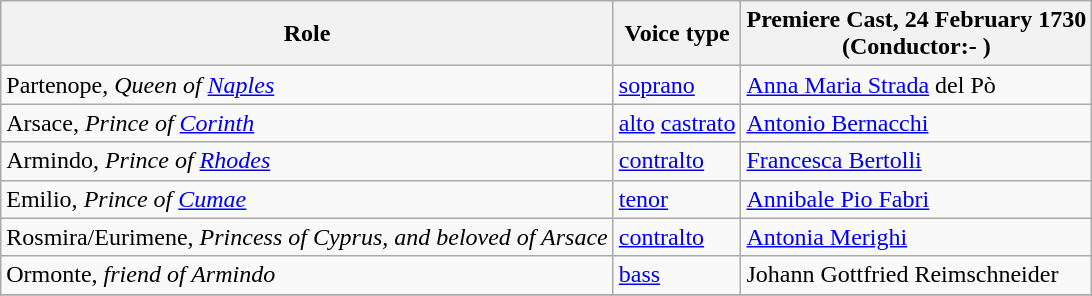<table class="wikitable">
<tr>
<th>Role</th>
<th>Voice type</th>
<th>Premiere Cast, 24 February 1730<br>(Conductor:- )</th>
</tr>
<tr>
<td>Partenope, <em>Queen of <a href='#'>Naples</a></em></td>
<td><a href='#'>soprano</a></td>
<td><a href='#'>Anna Maria Strada</a> del Pò</td>
</tr>
<tr>
<td>Arsace, <em>Prince of <a href='#'>Corinth</a></em></td>
<td><a href='#'>alto</a> <a href='#'>castrato</a></td>
<td><a href='#'>Antonio Bernacchi</a></td>
</tr>
<tr>
<td>Armindo, <em>Prince of <a href='#'>Rhodes</a></em></td>
<td><a href='#'>contralto</a></td>
<td><a href='#'>Francesca Bertolli</a></td>
</tr>
<tr>
<td>Emilio, <em>Prince of <a href='#'>Cumae</a></em></td>
<td><a href='#'>tenor</a></td>
<td><a href='#'>Annibale Pio Fabri</a></td>
</tr>
<tr>
<td>Rosmira/Eurimene, <em>Princess of Cyprus, and beloved of Arsace</em></td>
<td><a href='#'>contralto</a></td>
<td><a href='#'>Antonia Merighi</a></td>
</tr>
<tr>
<td>Ormonte, <em>friend of Armindo</em></td>
<td><a href='#'>bass</a></td>
<td>Johann Gottfried Reimschneider</td>
</tr>
<tr>
</tr>
</table>
